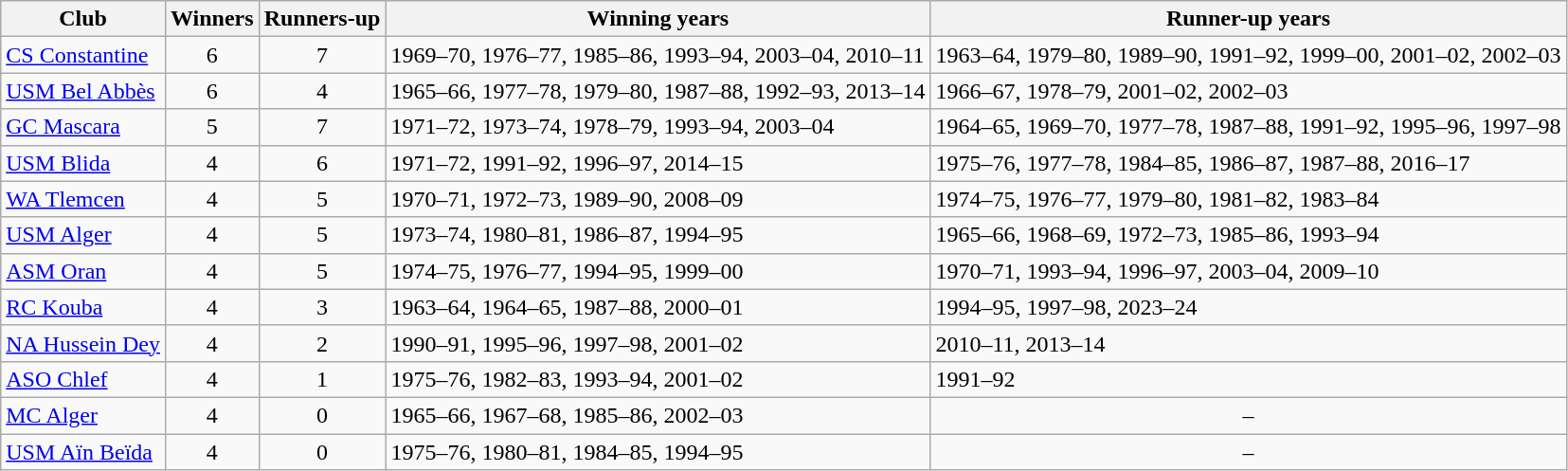<table class="wikitable sortable" style="text-align:left">
<tr>
<th>Club</th>
<th>Winners</th>
<th>Runners-up</th>
<th>Winning years</th>
<th>Runner-up years</th>
</tr>
<tr>
<td><a href='#'>CS Constantine</a></td>
<td align=center>6</td>
<td align=center>7</td>
<td>1969–70, 1976–77, 1985–86, 1993–94, 2003–04, 2010–11</td>
<td>1963–64, 1979–80, 1989–90, 1991–92, 1999–00, 2001–02, 2002–03</td>
</tr>
<tr>
<td><a href='#'>USM Bel Abbès</a></td>
<td align=center>6</td>
<td align=center>4</td>
<td>1965–66, 1977–78, 1979–80, 1987–88, 1992–93, 2013–14</td>
<td>1966–67, 1978–79, 2001–02, 2002–03</td>
</tr>
<tr>
<td><a href='#'>GC Mascara</a></td>
<td align=center>5</td>
<td align=center>7</td>
<td>1971–72, 1973–74, 1978–79, 1993–94, 2003–04</td>
<td>1964–65, 1969–70, 1977–78, 1987–88, 1991–92, 1995–96, 1997–98</td>
</tr>
<tr>
<td><a href='#'>USM Blida</a></td>
<td align=center>4</td>
<td align=center>6</td>
<td>1971–72, 1991–92, 1996–97, 2014–15</td>
<td>1975–76, 1977–78, 1984–85, 1986–87, 1987–88, 2016–17</td>
</tr>
<tr>
<td><a href='#'>WA Tlemcen</a></td>
<td align=center>4</td>
<td align=center>5</td>
<td>1970–71, 1972–73, 1989–90, 2008–09</td>
<td>1974–75, 1976–77, 1979–80, 1981–82, 1983–84</td>
</tr>
<tr>
<td><a href='#'>USM Alger</a></td>
<td align=center>4</td>
<td align=center>5</td>
<td>1973–74, 1980–81, 1986–87, 1994–95</td>
<td>1965–66, 1968–69, 1972–73, 1985–86, 1993–94</td>
</tr>
<tr>
<td><a href='#'>ASM Oran</a></td>
<td align=center>4</td>
<td align=center>5</td>
<td>1974–75, 1976–77, 1994–95, 1999–00</td>
<td>1970–71, 1993–94, 1996–97, 2003–04, 2009–10</td>
</tr>
<tr>
<td><a href='#'>RC Kouba</a></td>
<td align=center>4</td>
<td align=center>3</td>
<td>1963–64, 1964–65, 1987–88, 2000–01</td>
<td>1994–95, 1997–98, 2023–24</td>
</tr>
<tr>
<td><a href='#'>NA Hussein Dey</a></td>
<td align=center>4</td>
<td align=center>2</td>
<td>1990–91, 1995–96, 1997–98, 2001–02</td>
<td>2010–11, 2013–14</td>
</tr>
<tr>
<td><a href='#'>ASO Chlef</a></td>
<td align=center>4</td>
<td align=center>1</td>
<td>1975–76, 1982–83, 1993–94, 2001–02</td>
<td>1991–92</td>
</tr>
<tr>
<td><a href='#'>MC Alger</a></td>
<td align=center>4</td>
<td align=center>0</td>
<td>1965–66, 1967–68, 1985–86, 2002–03</td>
<td align=center>–</td>
</tr>
<tr>
<td><a href='#'>USM Aïn Beïda</a></td>
<td align=center>4</td>
<td align=center>0</td>
<td>1975–76, 1980–81, 1984–85, 1994–95</td>
<td align=center>–</td>
</tr>
</table>
